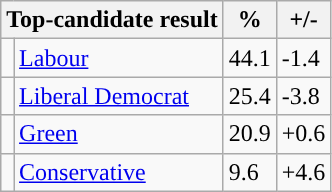<table class="wikitable">
<tr>
<th colspan="2">Top-candidate result</th>
<th>%</th>
<th>+/-</th>
</tr>
<tr>
<td style="background-color: "></td>
<td><a href='#'>Labour</a></td>
<td>44.1</td>
<td>-1.4</td>
</tr>
<tr>
<td style="background-color: "></td>
<td><a href='#'>Liberal Democrat</a></td>
<td>25.4</td>
<td>-3.8</td>
</tr>
<tr>
<td style="background-color: "></td>
<td><a href='#'>Green</a></td>
<td>20.9</td>
<td>+0.6</td>
</tr>
<tr>
<td style="background-color: "></td>
<td><a href='#'>Conservative</a></td>
<td>9.6</td>
<td>+4.6</td>
</tr>
</table>
